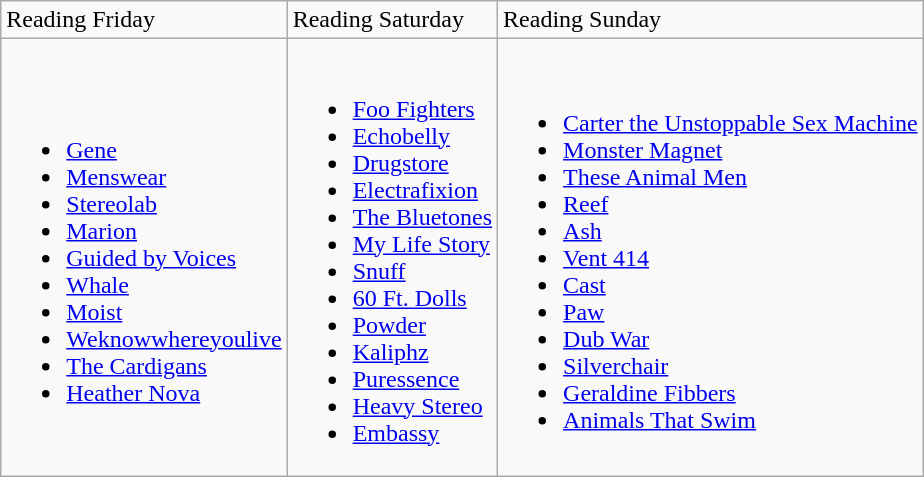<table class="wikitable">
<tr>
<td>Reading Friday</td>
<td>Reading Saturday</td>
<td>Reading Sunday</td>
</tr>
<tr>
<td><br><ul><li><a href='#'>Gene</a></li><li><a href='#'>Menswear</a></li><li><a href='#'>Stereolab</a></li><li><a href='#'>Marion</a></li><li><a href='#'>Guided by Voices</a></li><li><a href='#'>Whale</a></li><li><a href='#'>Moist</a></li><li><a href='#'>Weknowwhereyoulive</a></li><li><a href='#'>The Cardigans</a></li><li><a href='#'>Heather Nova</a></li></ul></td>
<td><br><ul><li><a href='#'>Foo Fighters</a></li><li><a href='#'>Echobelly</a></li><li><a href='#'>Drugstore</a></li><li><a href='#'>Electrafixion</a></li><li><a href='#'>The Bluetones</a></li><li><a href='#'>My Life Story</a></li><li><a href='#'>Snuff</a></li><li><a href='#'>60 Ft. Dolls</a></li><li><a href='#'>Powder</a></li><li><a href='#'>Kaliphz</a></li><li><a href='#'>Puressence</a></li><li><a href='#'>Heavy Stereo</a></li><li><a href='#'>Embassy</a></li></ul></td>
<td><br><ul><li><a href='#'>Carter the Unstoppable Sex Machine</a></li><li><a href='#'>Monster Magnet</a></li><li><a href='#'>These Animal Men</a></li><li><a href='#'>Reef</a></li><li><a href='#'>Ash</a></li><li><a href='#'>Vent 414</a></li><li><a href='#'>Cast</a></li><li><a href='#'>Paw</a></li><li><a href='#'>Dub War</a></li><li><a href='#'>Silverchair</a></li><li><a href='#'>Geraldine Fibbers</a></li><li><a href='#'>Animals That Swim</a></li></ul></td>
</tr>
</table>
